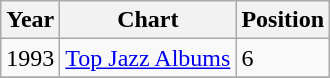<table class="wikitable" border="1">
<tr>
<th>Year</th>
<th>Chart</th>
<th>Position</th>
</tr>
<tr>
<td>1993</td>
<td><a href='#'>Top Jazz Albums</a></td>
<td>6</td>
</tr>
<tr>
</tr>
</table>
